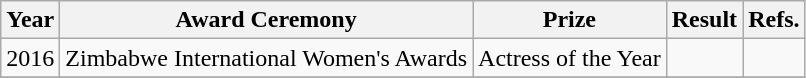<table class="wikitable">
<tr>
<th>Year</th>
<th>Award Ceremony</th>
<th>Prize</th>
<th>Result</th>
<th>Refs.</th>
</tr>
<tr>
<td>2016</td>
<td>Zimbabwe International Women's Awards</td>
<td>Actress of the Year</td>
<td></td>
<td align="center"></td>
</tr>
<tr>
</tr>
</table>
